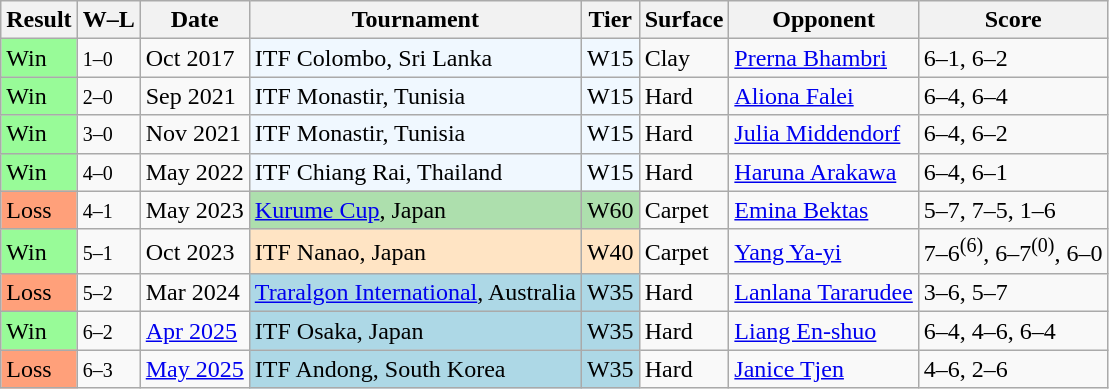<table class="wikitable sortable">
<tr>
<th>Result</th>
<th class="unsortable">W–L</th>
<th>Date</th>
<th>Tournament</th>
<th>Tier</th>
<th>Surface</th>
<th>Opponent</th>
<th class="unsortable">Score</th>
</tr>
<tr>
<td style="background:#98fb98;">Win</td>
<td><small>1–0</small></td>
<td>Oct 2017</td>
<td style="background:#f0f8ff;">ITF Colombo, Sri Lanka</td>
<td style="background:#f0f8ff;">W15</td>
<td>Clay</td>
<td> <a href='#'>Prerna Bhambri</a></td>
<td>6–1, 6–2</td>
</tr>
<tr>
<td style="background:#98fb98;">Win</td>
<td><small>2–0</small></td>
<td>Sep 2021</td>
<td style="background:#f0f8ff;">ITF Monastir, Tunisia</td>
<td style="background:#f0f8ff;">W15</td>
<td>Hard</td>
<td> <a href='#'>Aliona Falei</a></td>
<td>6–4, 6–4</td>
</tr>
<tr>
<td style="background:#98fb98;">Win</td>
<td><small>3–0</small></td>
<td>Nov 2021</td>
<td style="background:#f0f8ff;">ITF Monastir, Tunisia</td>
<td style="background:#f0f8ff;">W15</td>
<td>Hard</td>
<td> <a href='#'>Julia Middendorf</a></td>
<td>6–4, 6–2</td>
</tr>
<tr>
<td style="background:#98fb98;">Win</td>
<td><small>4–0</small></td>
<td>May 2022</td>
<td style="background:#f0f8ff;">ITF Chiang Rai, Thailand</td>
<td style="background:#f0f8ff;">W15</td>
<td>Hard</td>
<td> <a href='#'>Haruna Arakawa</a></td>
<td>6–4, 6–1</td>
</tr>
<tr>
<td style="background:#ffa07a;">Loss</td>
<td><small>4–1</small></td>
<td>May 2023</td>
<td style="background:#addfad;"><a href='#'>Kurume Cup</a>, Japan</td>
<td style="background:#addfad;">W60</td>
<td>Carpet</td>
<td> <a href='#'>Emina Bektas</a></td>
<td>5–7, 7–5, 1–6</td>
</tr>
<tr>
<td style="background:#98fb98;">Win</td>
<td><small>5–1</small></td>
<td>Oct 2023</td>
<td style="background:#ffe4c4;">ITF Nanao, Japan</td>
<td style="background:#ffe4c4;">W40</td>
<td>Carpet</td>
<td> <a href='#'>Yang Ya-yi</a></td>
<td>7–6<sup>(6)</sup>, 6–7<sup>(0)</sup>, 6–0</td>
</tr>
<tr>
<td style="background:#ffa07a;">Loss</td>
<td><small>5–2</small></td>
<td>Mar 2024</td>
<td style="background:lightblue;"><a href='#'>Traralgon International</a>, Australia</td>
<td style="background:lightblue;">W35</td>
<td>Hard</td>
<td> <a href='#'>Lanlana Tararudee</a></td>
<td>3–6, 5–7</td>
</tr>
<tr>
<td style="background:#98fb98;">Win</td>
<td><small>6–2</small></td>
<td><a href='#'>Apr 2025</a></td>
<td style="background:lightblue;">ITF Osaka, Japan</td>
<td style="background:lightblue;">W35</td>
<td>Hard</td>
<td> <a href='#'>Liang En-shuo</a></td>
<td>6–4, 4–6, 6–4</td>
</tr>
<tr>
<td style="background:#ffa07a;">Loss</td>
<td><small>6–3</small></td>
<td><a href='#'>May 2025</a></td>
<td style="background:lightblue;">ITF Andong, South Korea</td>
<td style="background:lightblue;">W35</td>
<td>Hard</td>
<td> <a href='#'>Janice Tjen</a></td>
<td>4–6, 2–6</td>
</tr>
</table>
